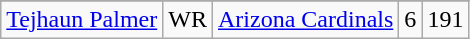<table class="wikitable">
<tr>
</tr>
<tr>
<td><a href='#'>Tejhaun Palmer</a></td>
<td>WR</td>
<td><a href='#'>Arizona Cardinals</a></td>
<td>6</td>
<td>191</td>
</tr>
</table>
